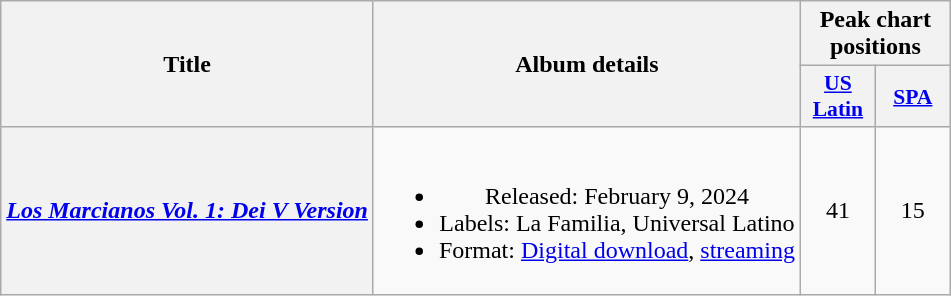<table class="wikitable plainrowheaders" style="text-align: center;">
<tr>
<th scope="col" rowspan="2">Title</th>
<th scope="col" rowspan="2">Album details</th>
<th scope="col" colspan="2">Peak chart positions</th>
</tr>
<tr>
<th scope="col" style="width:3em;font-size:90%;"><a href='#'>US<br>Latin</a><br></th>
<th scope="col" style="width:3em;font-size:90%;"><a href='#'>SPA</a><br></th>
</tr>
<tr>
<th scope="row"><em><a href='#'>Los Marcianos Vol. 1: Dei V Version</a></em><br></th>
<td><br><ul><li>Released: February 9, 2024</li><li>Labels: La Familia, Universal Latino</li><li>Format: <a href='#'>Digital download</a>, <a href='#'>streaming</a></li></ul></td>
<td>41</td>
<td>15</td>
</tr>
</table>
